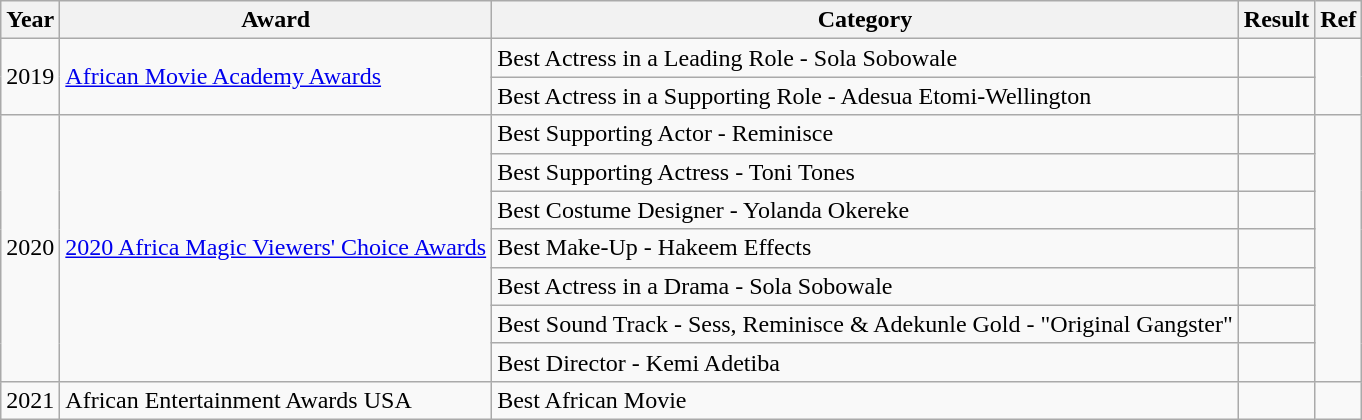<table class="wikitable">
<tr>
<th>Year</th>
<th>Award</th>
<th>Category</th>
<th>Result</th>
<th>Ref</th>
</tr>
<tr>
<td rowspan="2">2019</td>
<td rowspan="2"><a href='#'>African Movie Academy Awards</a></td>
<td>Best Actress in a Leading Role - Sola Sobowale</td>
<td></td>
<td rowspan="2"></td>
</tr>
<tr>
<td>Best Actress in a Supporting Role - Adesua Etomi-Wellington</td>
<td></td>
</tr>
<tr>
<td rowspan="7">2020</td>
<td rowspan="7"><a href='#'>2020 Africa Magic Viewers' Choice Awards</a></td>
<td>Best Supporting Actor - Reminisce</td>
<td></td>
<td rowspan="7"></td>
</tr>
<tr>
<td>Best Supporting Actress - Toni Tones</td>
<td></td>
</tr>
<tr>
<td>Best Costume Designer - Yolanda Okereke</td>
<td></td>
</tr>
<tr>
<td>Best Make-Up - Hakeem Effects</td>
<td></td>
</tr>
<tr>
<td>Best Actress in a Drama - Sola Sobowale</td>
<td></td>
</tr>
<tr>
<td>Best Sound Track - Sess, Reminisce & Adekunle Gold - "Original Gangster"</td>
<td></td>
</tr>
<tr>
<td>Best Director - Kemi Adetiba</td>
<td></td>
</tr>
<tr>
<td rowspan="1">2021</td>
<td>African Entertainment Awards USA</td>
<td>Best African Movie</td>
<td></td>
<td></td>
</tr>
</table>
